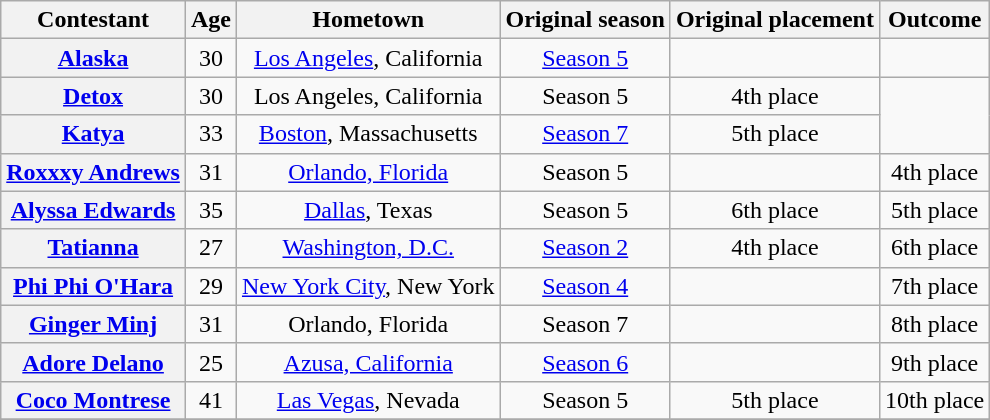<table class="wikitable sortable" style="text-align:center">
<tr>
<th scope="col">Contestant</th>
<th scope="col">Age</th>
<th scope="col">Hometown</th>
<th scope="col">Original season</th>
<th scope="col">Original placement</th>
<th scope="col">Outcome</th>
</tr>
<tr>
<th scope="row"><a href='#'>Alaska</a></th>
<td>30</td>
<td><a href='#'>Los Angeles</a>, California</td>
<td><a href='#'>Season 5</a></td>
<td></td>
<td></td>
</tr>
<tr>
<th scope="row"><a href='#'>Detox</a></th>
<td>30</td>
<td>Los Angeles, California</td>
<td>Season 5</td>
<td>4th place</td>
<td rowspan="2" nowrap></td>
</tr>
<tr>
<th scope="row"><a href='#'>Katya</a></th>
<td>33</td>
<td><a href='#'>Boston</a>, Massachusetts</td>
<td><a href='#'>Season 7</a></td>
<td nowrap>5th place</td>
</tr>
<tr>
<th scope="row" nowrap><a href='#'>Roxxxy Andrews</a></th>
<td>31</td>
<td><a href='#'>Orlando, Florida</a></td>
<td>Season 5</td>
<td></td>
<td>4th place</td>
</tr>
<tr>
<th scope="row"><a href='#'>Alyssa Edwards</a></th>
<td>35</td>
<td><a href='#'>Dallas</a>, Texas</td>
<td>Season 5</td>
<td>6th place</td>
<td>5th place</td>
</tr>
<tr>
<th scope="row"><a href='#'>Tatianna</a></th>
<td>27</td>
<td><a href='#'>Washington, D.C.</a></td>
<td><a href='#'>Season 2</a></td>
<td>4th place</td>
<td>6th place</td>
</tr>
<tr>
<th scope="row"><a href='#'>Phi Phi O'Hara</a></th>
<td>29</td>
<td nowrap><a href='#'>New York City</a>, New York</td>
<td nowrap><a href='#'>Season 4</a></td>
<td></td>
<td>7th place</td>
</tr>
<tr>
<th scope="row"><a href='#'>Ginger Minj</a></th>
<td>31</td>
<td>Orlando, Florida</td>
<td>Season 7</td>
<td></td>
<td>8th place</td>
</tr>
<tr>
<th scope="row"><a href='#'>Adore Delano</a></th>
<td>25</td>
<td><a href='#'>Azusa, California</a></td>
<td><a href='#'>Season 6</a></td>
<td></td>
<td>9th place</td>
</tr>
<tr>
<th scope="row"><a href='#'>Coco Montrese</a></th>
<td>41</td>
<td><a href='#'>Las Vegas</a>, Nevada</td>
<td>Season 5</td>
<td>5th place</td>
<td>10th place</td>
</tr>
<tr>
</tr>
</table>
